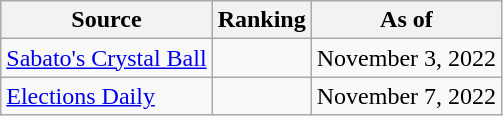<table class="wikitable" style="text-align:center">
<tr>
<th>Source</th>
<th>Ranking</th>
<th>As of</th>
</tr>
<tr>
<td align=left><a href='#'>Sabato's Crystal Ball</a></td>
<td></td>
<td>November 3, 2022</td>
</tr>
<tr>
<td align="left"><a href='#'>Elections Daily</a></td>
<td></td>
<td>November 7, 2022</td>
</tr>
</table>
